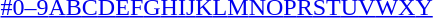<table id="toc" class="toc" summary="Class">
<tr>
<th></th>
</tr>
<tr>
<td style="text-align:center;"><a href='#'>#0–9</a><a href='#'>A</a><a href='#'>B</a><a href='#'>C</a><a href='#'>D</a><a href='#'>E</a><a href='#'>F</a><a href='#'>G</a><a href='#'>H</a><a href='#'>I</a><a href='#'>J</a><a href='#'>K</a><a href='#'>L</a><a href='#'>M</a><a href='#'>N</a><a href='#'>O</a><a href='#'>P</a><a href='#'>R</a><a href='#'>S</a><a href='#'>T</a><a href='#'>U</a><a href='#'>V</a><a href='#'>W</a><a href='#'>X</a><a href='#'>Y</a></td>
</tr>
</table>
